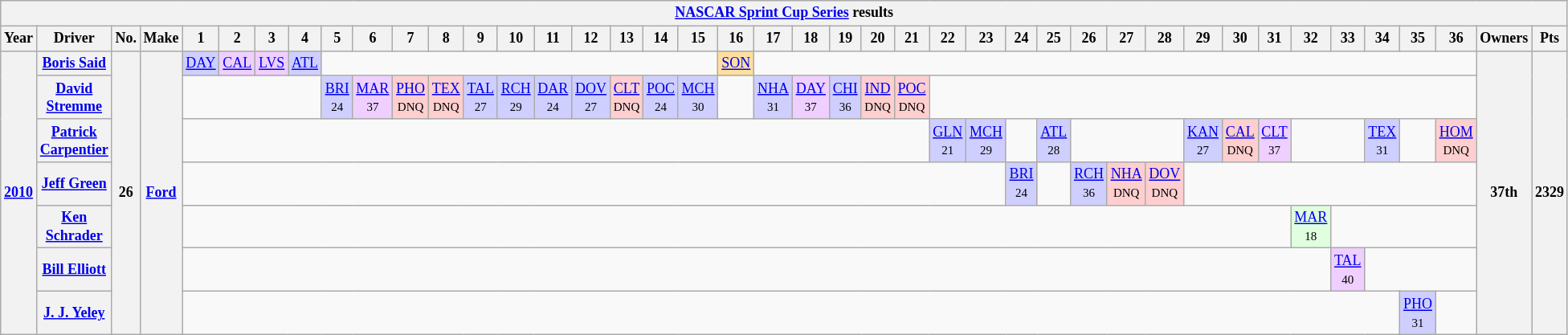<table class="wikitable" style="text-align:center; font-size:75%">
<tr>
<th colspan=45><a href='#'>NASCAR Sprint Cup Series</a> results</th>
</tr>
<tr>
<th>Year</th>
<th>Driver</th>
<th>No.</th>
<th>Make</th>
<th>1</th>
<th>2</th>
<th>3</th>
<th>4</th>
<th>5</th>
<th>6</th>
<th>7</th>
<th>8</th>
<th>9</th>
<th>10</th>
<th>11</th>
<th>12</th>
<th>13</th>
<th>14</th>
<th>15</th>
<th>16</th>
<th>17</th>
<th>18</th>
<th>19</th>
<th>20</th>
<th>21</th>
<th>22</th>
<th>23</th>
<th>24</th>
<th>25</th>
<th>26</th>
<th>27</th>
<th>28</th>
<th>29</th>
<th>30</th>
<th>31</th>
<th>32</th>
<th>33</th>
<th>34</th>
<th>35</th>
<th>36</th>
<th>Owners</th>
<th>Pts</th>
</tr>
<tr>
<th rowspan=7><a href='#'>2010</a></th>
<th><a href='#'>Boris Said</a></th>
<th rowspan=7>26</th>
<th rowspan=7><a href='#'>Ford</a></th>
<td style="background:#CFCFFF;"><a href='#'>DAY</a><br></td>
<td style="background:#EFCFFF;"><a href='#'>CAL</a><br></td>
<td style="background:#EFCFFF;"><a href='#'>LVS</a><br></td>
<td style="background:#CFCFFF;"><a href='#'>ATL</a><br></td>
<td colspan=11></td>
<td style="background:#FFDF9F;"><a href='#'>SON</a><br></td>
<td colspan=20></td>
<th rowspan=7>37th</th>
<th rowspan=7>2329</th>
</tr>
<tr>
<th><a href='#'>David Stremme</a></th>
<td colspan=4></td>
<td style="background:#CFCFFF;"><a href='#'>BRI</a><br><small>24</small></td>
<td style="background:#EFCFFF;"><a href='#'>MAR</a><br><small>37</small></td>
<td style="background:#FFCFCF;"><a href='#'>PHO</a><br><small>DNQ</small></td>
<td style="background:#FFCFCF;"><a href='#'>TEX</a><br><small>DNQ</small></td>
<td style="background:#CFCFFF;"><a href='#'>TAL</a><br><small>27</small></td>
<td style="background:#CFCFFF;"><a href='#'>RCH</a><br><small>29</small></td>
<td style="background:#CFCFFF;"><a href='#'>DAR</a><br><small>24</small></td>
<td style="background:#CFCFFF;"><a href='#'>DOV</a><br><small>27</small></td>
<td style="background:#FFCFCF;"><a href='#'>CLT</a><br><small>DNQ</small></td>
<td style="background:#CFCFFF;"><a href='#'>POC</a><br><small>24</small></td>
<td style="background:#CFCFFF;"><a href='#'>MCH</a><br><small>30</small></td>
<td colspan=1></td>
<td style="background:#CFCFFF;"><a href='#'>NHA</a><br><small>31</small></td>
<td style="background:#EFCFFF;"><a href='#'>DAY</a><br><small>37</small></td>
<td style="background:#CFCFFF;"><a href='#'>CHI</a><br><small>36</small></td>
<td style="background:#FFCFCF;"><a href='#'>IND</a><br><small>DNQ</small></td>
<td style="background:#FFCFCF;"><a href='#'>POC</a><br><small>DNQ</small></td>
<td colspan=15></td>
</tr>
<tr>
<th><a href='#'>Patrick Carpentier</a></th>
<td colspan=21></td>
<td style="background:#CFCFFF;"><a href='#'>GLN</a><br><small>21</small></td>
<td style="background:#CFCFFF;"><a href='#'>MCH</a><br><small>29</small></td>
<td colspan=1></td>
<td style="background:#CFCFFF;"><a href='#'>ATL</a><br><small>28</small></td>
<td colspan=3></td>
<td style="background:#CFCFFF;"><a href='#'>KAN</a><br><small>27</small></td>
<td style="background:#FFCFCF;"><a href='#'>CAL</a><br><small>DNQ</small></td>
<td style="background:#EFCFFF;"><a href='#'>CLT</a><br><small>37</small></td>
<td colspan=2></td>
<td style="background:#CFCFFF;"><a href='#'>TEX</a><br><small>31</small></td>
<td colspan=1></td>
<td style="background:#FFCFCF;"><a href='#'>HOM</a><br><small>DNQ</small></td>
</tr>
<tr>
<th><a href='#'>Jeff Green</a></th>
<td colspan=23></td>
<td style="background:#CFCFFF;"><a href='#'>BRI</a><br><small>24</small></td>
<td colspan=1></td>
<td style="background:#CFCFFF;"><a href='#'>RCH</a><br><small>36</small></td>
<td style="background:#FFCFCF;"><a href='#'>NHA</a><br><small>DNQ</small></td>
<td style="background:#FFCFCF;"><a href='#'>DOV</a><br><small>DNQ</small></td>
<td colspan=8></td>
</tr>
<tr>
<th><a href='#'>Ken Schrader</a></th>
<td colspan=31></td>
<td style="background:#DFFFDF;"><a href='#'>MAR</a><br><small>18</small></td>
<td colspan=4></td>
</tr>
<tr>
<th><a href='#'>Bill Elliott</a></th>
<td colspan=32></td>
<td style="background:#EFCFFF;"><a href='#'>TAL</a><br><small>40</small></td>
<td colspan=3></td>
</tr>
<tr>
<th><a href='#'>J. J. Yeley</a></th>
<td colspan=34></td>
<td style="background:#CFCFFF;"><a href='#'>PHO</a><br><small>31</small></td>
<td colspan=1></td>
</tr>
</table>
